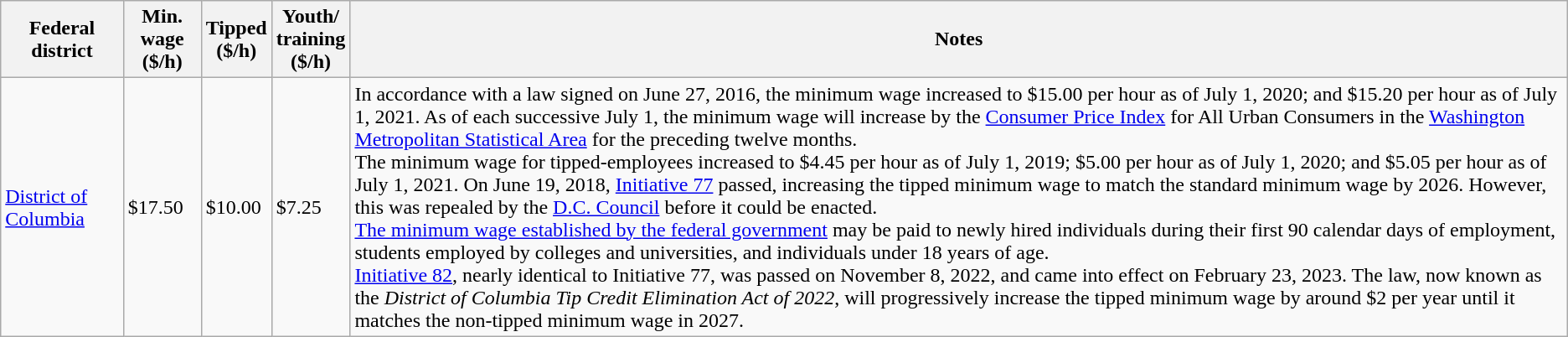<table class="wikitable sortable">
<tr>
<th>Federal district</th>
<th data-sort-type="currency">Min. wage<br>($/h)</th>
<th data-sort-type="currency">Tipped<br>($/h)</th>
<th data-sort-type="currency">Youth/<br>training<br>($/h)</th>
<th class="unsortable">Notes</th>
</tr>
<tr>
<td><a href='#'>District of Columbia</a></td>
<td>$17.50</td>
<td>$10.00</td>
<td>$7.25</td>
<td>In accordance with a law signed on June 27, 2016, the minimum wage increased to $15.00 per hour as of July 1, 2020; and $15.20 per hour as of July 1, 2021. As of each successive July 1, the minimum wage will increase by the <a href='#'>Consumer Price Index</a> for All Urban Consumers in the <a href='#'>Washington Metropolitan Statistical Area</a> for the preceding twelve months.<br>The minimum wage for tipped-employees increased to $4.45 per hour as of July 1, 2019; $5.00 per hour as of July 1, 2020; and $5.05 per hour as of July 1, 2021. On June 19, 2018, <a href='#'>Initiative 77</a> passed, increasing the tipped minimum wage to match the standard minimum wage by 2026. However, this was repealed by the <a href='#'>D.C. Council</a> before it could be enacted.<br><a href='#'>The minimum wage established by the federal government</a> may be paid to newly hired individuals during their first 90 calendar days of employment, students employed by colleges and universities, and individuals under 18 years of age.<br><a href='#'>Initiative 82</a>, nearly identical to Initiative 77, was passed on November 8, 2022, and came into effect on February 23, 2023. The law, now known as the <em>District of Columbia Tip Credit Elimination Act of 2022</em>, will progressively increase the tipped minimum wage by around $2 per year until it matches the non-tipped minimum wage in 2027.</td>
</tr>
</table>
